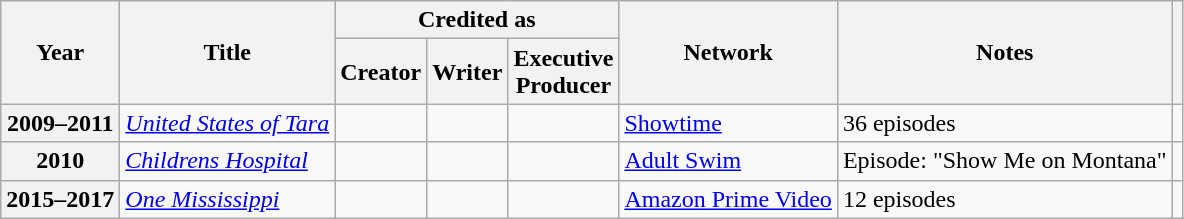<table class="wikitable sortable plainrowheaders">
<tr>
<th scope="col" rowspan="2">Year</th>
<th rowspan="2" scope="col">Title</th>
<th colspan="3" scope="col">Credited as</th>
<th rowspan="2" scope="col">Network</th>
<th rowspan="2" scope="col" class="unsortable">Notes</th>
<th rowspan="2" scope="col" class="unsortable"></th>
</tr>
<tr>
<th>Creator</th>
<th>Writer</th>
<th>Executive<br>Producer</th>
</tr>
<tr>
<th scope="row">2009–2011</th>
<td><em><a href='#'>United States of Tara</a></em></td>
<td></td>
<td></td>
<td></td>
<td><a href='#'>Showtime</a></td>
<td>36 episodes</td>
<td></td>
</tr>
<tr>
<th scope="row">2010</th>
<td><em><a href='#'>Childrens Hospital</a></em></td>
<td></td>
<td></td>
<td></td>
<td><a href='#'>Adult Swim</a></td>
<td>Episode: "Show Me on Montana"</td>
<td></td>
</tr>
<tr>
<th scope="row">2015–2017</th>
<td><em><a href='#'>One Mississippi</a></em></td>
<td></td>
<td></td>
<td></td>
<td><a href='#'>Amazon Prime Video</a></td>
<td>12 episodes</td>
<td></td>
</tr>
</table>
